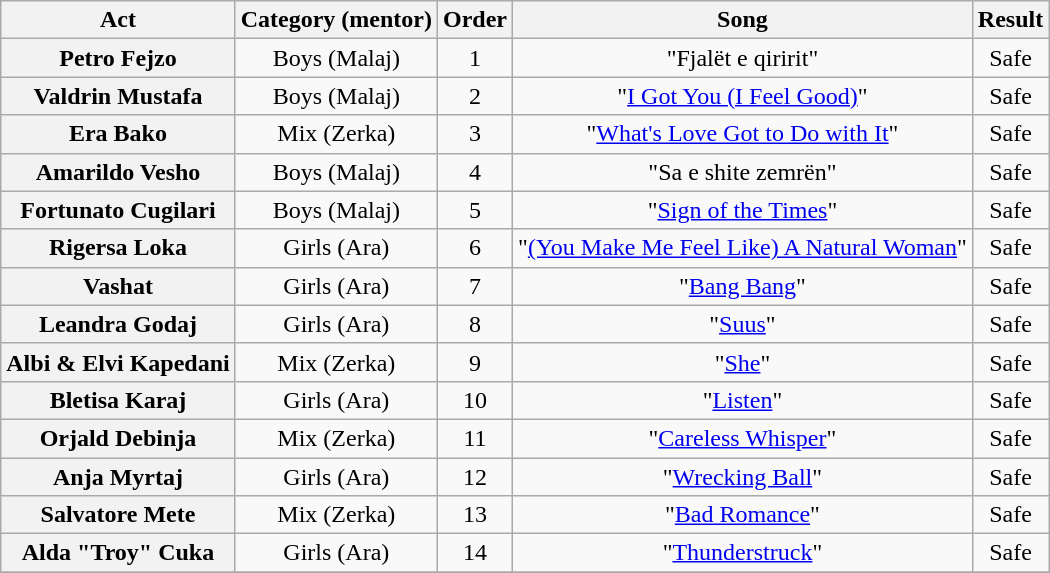<table class="wikitable plainrowheaders" style="text-align:center;">
<tr>
<th scope="col">Act</th>
<th scope="col">Category (mentor)</th>
<th scope="col">Order</th>
<th scope="col">Song</th>
<th scope="col">Result</th>
</tr>
<tr>
<th scope="row">Petro Fejzo</th>
<td>Boys (Malaj)</td>
<td>1</td>
<td>"Fjalët e qiririt"</td>
<td>Safe</td>
</tr>
<tr>
<th scope="row">Valdrin Mustafa</th>
<td>Boys (Malaj)</td>
<td>2</td>
<td>"<a href='#'>I Got You (I Feel Good)</a>"</td>
<td>Safe</td>
</tr>
<tr>
<th scope="row">Era Bako</th>
<td>Mix (Zerka)</td>
<td>3</td>
<td>"<a href='#'>What's Love Got to Do with It</a>"</td>
<td>Safe</td>
</tr>
<tr>
<th scope="row">Amarildo Vesho</th>
<td>Boys (Malaj)</td>
<td>4</td>
<td>"Sa e shite zemrën"</td>
<td>Safe</td>
</tr>
<tr>
<th scope="row">Fortunato Cugilari</th>
<td>Boys (Malaj)</td>
<td>5</td>
<td>"<a href='#'>Sign of the Times</a>"</td>
<td>Safe</td>
</tr>
<tr>
<th scope="row">Rigersa Loka</th>
<td>Girls (Ara)</td>
<td>6</td>
<td>"<a href='#'>(You Make Me Feel Like) A Natural Woman</a>"</td>
<td>Safe</td>
</tr>
<tr>
<th scope="row">Vashat</th>
<td>Girls (Ara)</td>
<td>7</td>
<td>"<a href='#'>Bang Bang</a>"</td>
<td>Safe</td>
</tr>
<tr>
<th scope="row">Leandra Godaj</th>
<td>Girls (Ara)</td>
<td>8</td>
<td>"<a href='#'>Suus</a>"</td>
<td>Safe</td>
</tr>
<tr>
<th scope="row">Albi & Elvi Kapedani</th>
<td>Mix (Zerka)</td>
<td>9</td>
<td>"<a href='#'>She</a>"</td>
<td>Safe</td>
</tr>
<tr>
<th scope="row">Bletisa Karaj</th>
<td>Girls (Ara)</td>
<td>10</td>
<td>"<a href='#'>Listen</a>"</td>
<td>Safe</td>
</tr>
<tr>
<th scope="row">Orjald Debinja</th>
<td>Mix (Zerka)</td>
<td>11</td>
<td>"<a href='#'>Careless Whisper</a>"</td>
<td>Safe</td>
</tr>
<tr>
<th scope="row">Anja Myrtaj</th>
<td>Girls (Ara)</td>
<td>12</td>
<td>"<a href='#'>Wrecking Ball</a>"</td>
<td>Safe</td>
</tr>
<tr>
<th scope="row">Salvatore Mete</th>
<td>Mix (Zerka)</td>
<td>13</td>
<td>"<a href='#'>Bad Romance</a>"</td>
<td>Safe</td>
</tr>
<tr>
<th scope="row">Alda "Troy" Cuka</th>
<td>Girls (Ara)</td>
<td>14</td>
<td>"<a href='#'>Thunderstruck</a>"</td>
<td>Safe</td>
</tr>
<tr>
</tr>
</table>
